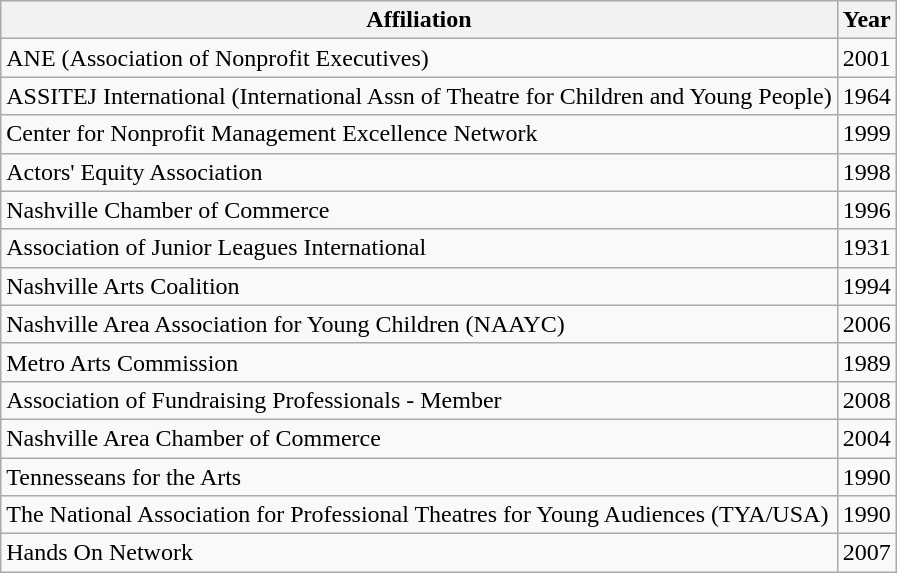<table class="wikitable">
<tr>
<th>Affiliation</th>
<th>Year</th>
</tr>
<tr>
<td>ANE (Association of Nonprofit Executives)</td>
<td>2001</td>
</tr>
<tr>
<td>ASSITEJ International (International Assn of Theatre for Children and Young People)</td>
<td>1964</td>
</tr>
<tr>
<td>Center for Nonprofit Management Excellence Network</td>
<td>1999</td>
</tr>
<tr>
<td>Actors' Equity Association</td>
<td>1998</td>
</tr>
<tr>
<td>Nashville Chamber of Commerce</td>
<td>1996</td>
</tr>
<tr>
<td>Association of Junior Leagues International</td>
<td>1931</td>
</tr>
<tr>
<td>Nashville Arts Coalition</td>
<td>1994</td>
</tr>
<tr>
<td>Nashville Area Association for Young Children (NAAYC)</td>
<td>2006</td>
</tr>
<tr>
<td>Metro Arts Commission</td>
<td>1989</td>
</tr>
<tr>
<td>Association of Fundraising Professionals - Member</td>
<td>2008</td>
</tr>
<tr>
<td>Nashville Area Chamber of Commerce</td>
<td>2004</td>
</tr>
<tr>
<td>Tennesseans for the Arts</td>
<td>1990</td>
</tr>
<tr>
<td>The National Association for Professional Theatres for Young Audiences (TYA/USA)</td>
<td>1990</td>
</tr>
<tr>
<td>Hands On Network</td>
<td>2007</td>
</tr>
</table>
